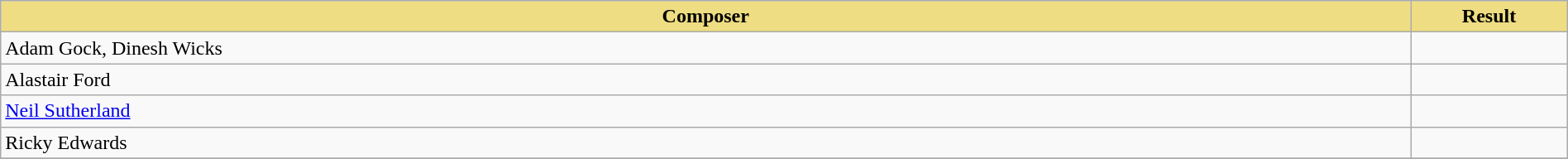<table class="wikitable" width=100%>
<tr>
<th style="width:90%;background:#EEDD82;">Composer</th>
<th style="width:10%;background:#EEDD82;">Result<br></th>
</tr>
<tr>
<td>Adam Gock, Dinesh Wicks</td>
<td></td>
</tr>
<tr>
<td>Alastair Ford</td>
<td></td>
</tr>
<tr>
<td><a href='#'>Neil Sutherland</a></td>
<td></td>
</tr>
<tr>
<td>Ricky Edwards</td>
<td></td>
</tr>
<tr>
</tr>
</table>
